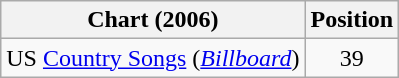<table class="wikitable sortable">
<tr>
<th scope="col">Chart (2006)</th>
<th scope="col">Position</th>
</tr>
<tr>
<td>US <a href='#'>Country Songs</a> (<em><a href='#'>Billboard</a></em>)</td>
<td align="center">39</td>
</tr>
</table>
